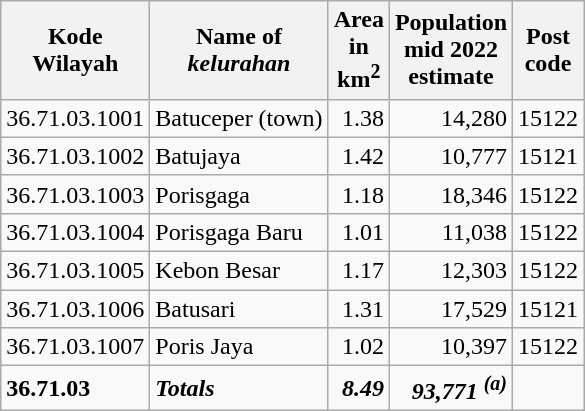<table class="wikitable">
<tr>
<th>Kode <br>Wilayah</th>
<th>Name of <br> <em>kelurahan</em></th>
<th>Area <br>in <br>km<sup>2</sup></th>
<th>Population<br>mid 2022<br>estimate</th>
<th>Post<br>code</th>
</tr>
<tr>
<td>36.71.03.1001</td>
<td>Batuceper (town)</td>
<td align="right">1.38</td>
<td align="right">14,280</td>
<td>15122</td>
</tr>
<tr>
<td>36.71.03.1002</td>
<td>Batujaya</td>
<td align="right">1.42</td>
<td align="right">10,777</td>
<td>15121</td>
</tr>
<tr>
<td>36.71.03.1003</td>
<td>Porisgaga</td>
<td align="right">1.18</td>
<td align="right">18,346</td>
<td>15122</td>
</tr>
<tr>
<td>36.71.03.1004</td>
<td>Porisgaga Baru</td>
<td align="right">1.01</td>
<td align="right">11,038</td>
<td>15122</td>
</tr>
<tr>
<td>36.71.03.1005</td>
<td>Kebon Besar</td>
<td align="right">1.17</td>
<td align="right">12,303</td>
<td>15122</td>
</tr>
<tr>
<td>36.71.03.1006</td>
<td>Batusari</td>
<td align="right">1.31</td>
<td align="right">17,529</td>
<td>15121</td>
</tr>
<tr>
<td>36.71.03.1007</td>
<td>Poris Jaya</td>
<td align="right">1.02</td>
<td align="right">10,397</td>
<td>15122</td>
</tr>
<tr>
<td><strong>36.71.03</strong></td>
<td><strong><em>Totals</em></strong></td>
<td align="right"><strong><em>8.49</em></strong></td>
<td align="right"><strong><em>93,771 <sup>(a)</sup></em></strong></td>
<td></td>
</tr>
</table>
